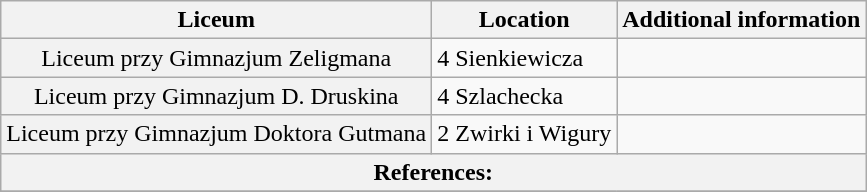<table class="wikitable">
<tr>
<th scope="col">Liceum</th>
<th scope="col">Location</th>
<th scope="col">Additional information</th>
</tr>
<tr>
<th scope="row" style="font-weight:normal;">Liceum przy Gimnazjum Zeligmana</th>
<td>4 Sienkiewicza</td>
<td></td>
</tr>
<tr>
<th scope="row" style="font-weight:normal;">Liceum przy Gimnazjum D. Druskina</th>
<td>4 Szlachecka</td>
<td></td>
</tr>
<tr>
<th scope="row" style="font-weight:normal;">Liceum przy Gimnazjum Doktora Gutmana</th>
<td>2 Zwirki i Wigury</td>
<td></td>
</tr>
<tr>
<th colspan="10" unsortable>References: </th>
</tr>
<tr>
</tr>
</table>
